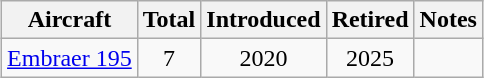<table class="wikitable" style="margin:0.5em auto; text-align:center">
<tr>
<th>Aircraft</th>
<th>Total</th>
<th>Introduced</th>
<th>Retired</th>
<th>Notes</th>
</tr>
<tr>
<td><a href='#'>Embraer 195</a></td>
<td>7</td>
<td>2020</td>
<td>2025</td>
<td></td>
</tr>
</table>
